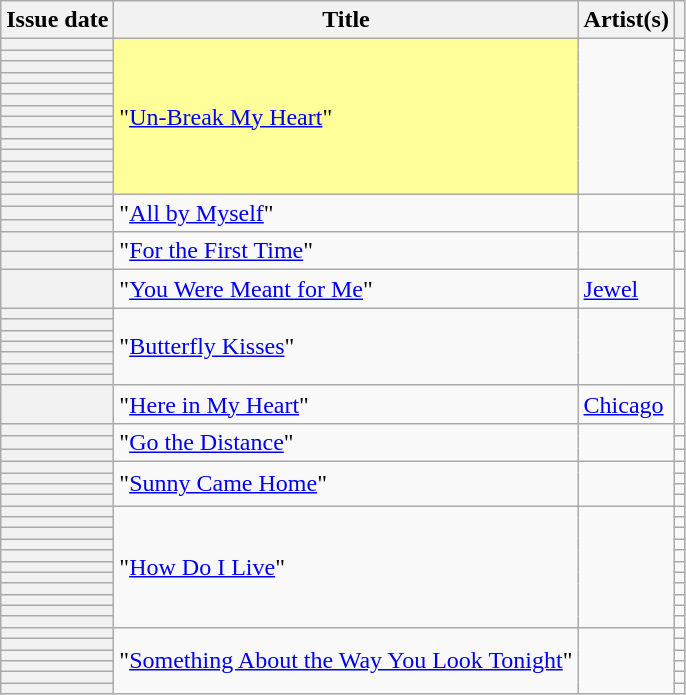<table class="wikitable sortable plainrowheaders">
<tr>
<th scope=col>Issue date</th>
<th scope=col>Title</th>
<th scope=col>Artist(s)</th>
<th scope=col class=unsortable></th>
</tr>
<tr>
<th scope=row></th>
<td bgcolor=#FFFF99 rowspan="14">"<a href='#'>Un-Break My Heart</a>" </td>
<td rowspan="14"></td>
<td align=center></td>
</tr>
<tr>
<th scope=row></th>
<td align=center></td>
</tr>
<tr>
<th scope=row></th>
<td align=center></td>
</tr>
<tr>
<th scope=row></th>
<td align=center></td>
</tr>
<tr>
<th scope=row></th>
<td align=center></td>
</tr>
<tr>
<th scope=row></th>
<td align=center></td>
</tr>
<tr>
<th scope=row></th>
<td align=center></td>
</tr>
<tr>
<th scope=row></th>
<td align=center></td>
</tr>
<tr>
<th scope=row></th>
<td align=center></td>
</tr>
<tr>
<th scope=row></th>
<td align=center></td>
</tr>
<tr>
<th scope=row></th>
<td align=center></td>
</tr>
<tr>
<th scope=row></th>
<td align=center></td>
</tr>
<tr>
<th scope=row></th>
<td align=center></td>
</tr>
<tr>
<th scope=row></th>
<td align=center></td>
</tr>
<tr>
<th scope=row></th>
<td rowspan="3">"<a href='#'>All by Myself</a>"</td>
<td rowspan="3"></td>
<td align=center></td>
</tr>
<tr>
<th scope=row></th>
<td align=center></td>
</tr>
<tr>
<th scope=row></th>
<td align=center></td>
</tr>
<tr>
<th scope=row></th>
<td rowspan="2">"<a href='#'>For the First Time</a>"</td>
<td rowspan="2"></td>
<td align=center></td>
</tr>
<tr>
<th scope=row></th>
<td align=center></td>
</tr>
<tr>
<th scope=row></th>
<td rowspan="1">"<a href='#'>You Were Meant for Me</a>"</td>
<td rowspan="1"><a href='#'>Jewel</a></td>
<td align=center></td>
</tr>
<tr>
<th scope=row></th>
<td rowspan="7">"<a href='#'>Butterfly Kisses</a>"</td>
<td rowspan="7"></td>
<td align=center></td>
</tr>
<tr>
<th scope=row></th>
<td align=center></td>
</tr>
<tr>
<th scope=row></th>
<td align=center></td>
</tr>
<tr>
<th scope=row></th>
<td align=center></td>
</tr>
<tr>
<th scope=row></th>
<td align=center></td>
</tr>
<tr>
<th scope=row></th>
<td align=center></td>
</tr>
<tr>
<th scope=row></th>
<td align=center></td>
</tr>
<tr>
<th scope=row></th>
<td rowspan="1">"<a href='#'>Here in My Heart</a>"</td>
<td rowspan="1"><a href='#'>Chicago</a></td>
<td align=center></td>
</tr>
<tr>
<th scope=row></th>
<td rowspan="3">"<a href='#'>Go the Distance</a>"</td>
<td rowspan="3"></td>
<td align=center></td>
</tr>
<tr>
<th scope=row></th>
<td align=center></td>
</tr>
<tr>
<th scope=row></th>
<td align=center></td>
</tr>
<tr>
<th scope=row></th>
<td rowspan="4">"<a href='#'>Sunny Came Home</a>"</td>
<td rowspan="4"></td>
<td align=center></td>
</tr>
<tr>
<th scope=row></th>
<td align=center></td>
</tr>
<tr>
<th scope=row></th>
<td align=center></td>
</tr>
<tr>
<th scope=row></th>
<td align=center></td>
</tr>
<tr>
<th scope=row></th>
<td rowspan="11">"<a href='#'>How Do I Live</a>"</td>
<td rowspan="11"></td>
<td align=center></td>
</tr>
<tr>
<th scope=row></th>
<td align=center></td>
</tr>
<tr>
<th scope=row></th>
<td align=center></td>
</tr>
<tr>
<th scope=row></th>
<td align=center></td>
</tr>
<tr>
<th scope=row></th>
<td align=center></td>
</tr>
<tr>
<th scope=row></th>
<td align=center></td>
</tr>
<tr>
<th scope=row></th>
<td align=center></td>
</tr>
<tr>
<th scope=row></th>
<td align=center></td>
</tr>
<tr>
<th scope=row></th>
<td align=center></td>
</tr>
<tr>
<th scope=row></th>
<td align=center></td>
</tr>
<tr>
<th scope=row></th>
<td align=center></td>
</tr>
<tr>
<th scope=row></th>
<td rowspan="6">"<a href='#'>Something About the Way You Look Tonight</a>"</td>
<td rowspan="6"></td>
<td align=center></td>
</tr>
<tr>
<th scope=row></th>
<td align=center></td>
</tr>
<tr>
<th scope=row></th>
<td align=center></td>
</tr>
<tr>
<th scope=row></th>
<td align=center></td>
</tr>
<tr>
<th scope=row></th>
<td align=center></td>
</tr>
<tr>
<th scope=row></th>
<td align=center></td>
</tr>
</table>
